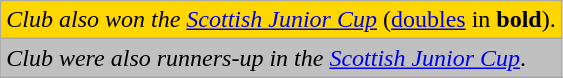<table class="wikitable" style="text-align: left;">
<tr>
<td bgcolor=gold><em>Club also won the <a href='#'>Scottish Junior Cup</a></em> (<a href='#'>doubles</a> in <strong>bold</strong>).</td>
</tr>
<tr>
<td bgcolor=silver><em>Club were also runners-up in the <a href='#'>Scottish Junior Cup</a></em>.</td>
</tr>
<tr>
</tr>
</table>
